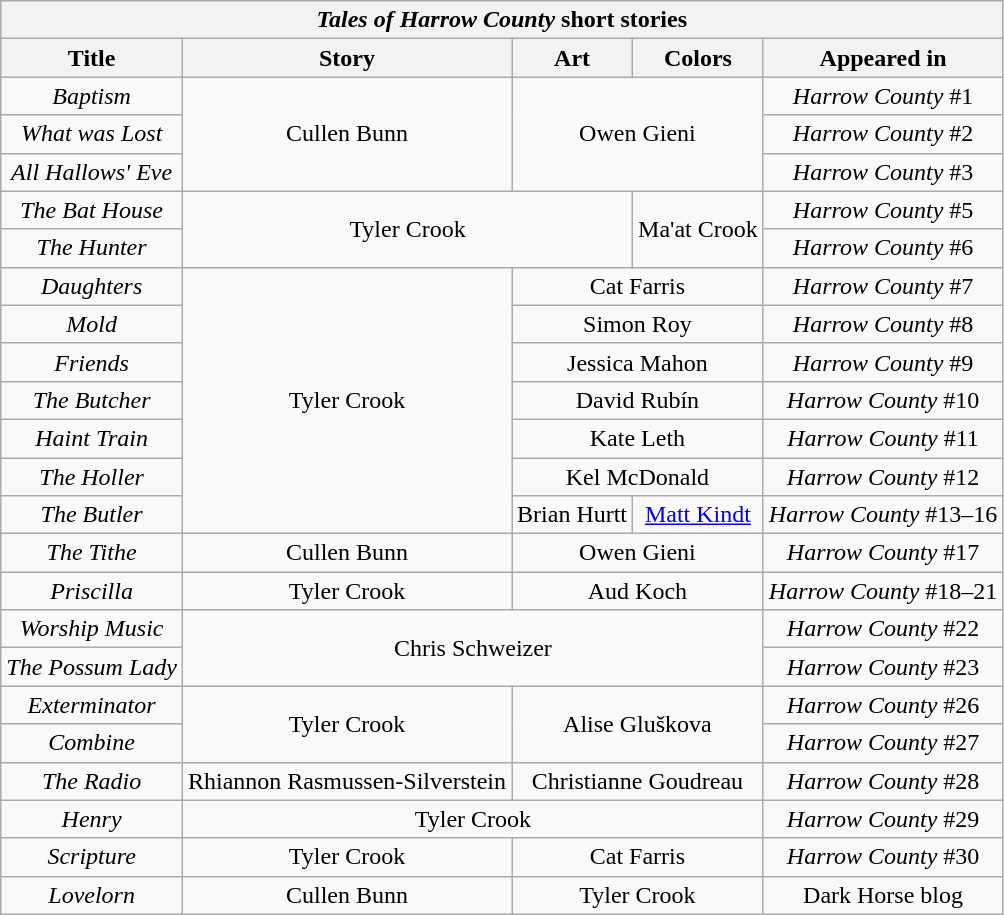<table class="wikitable mw-collapsible mw-collapsed" style="text-align: center">
<tr>
<th colspan=5><em>Tales of Harrow County</em> short stories</th>
</tr>
<tr>
<th>Title</th>
<th>Story</th>
<th>Art</th>
<th>Colors</th>
<th>Appeared in</th>
</tr>
<tr>
<td><em>Baptism</em></td>
<td rowspan=3>Cullen Bunn</td>
<td colspan=2 rowspan=3>Owen Gieni</td>
<td><em>Harrow County</em> #1</td>
</tr>
<tr>
<td><em>What was Lost</em></td>
<td><em>Harrow County</em> #2</td>
</tr>
<tr>
<td><em>All Hallows' Eve</em></td>
<td><em>Harrow County</em> #3</td>
</tr>
<tr>
<td><em>The Bat House</em></td>
<td colspan=2 rowspan=2>Tyler Crook</td>
<td rowspan=2>Ma'at Crook</td>
<td><em>Harrow County</em> #5</td>
</tr>
<tr>
<td><em>The Hunter</em></td>
<td><em>Harrow County</em> #6</td>
</tr>
<tr>
<td><em>Daughters</em></td>
<td rowspan=7>Tyler Crook</td>
<td colspan=2>Cat Farris</td>
<td><em>Harrow County</em> #7</td>
</tr>
<tr>
<td><em>Mold</em></td>
<td colspan=2>Simon Roy</td>
<td><em>Harrow County</em> #8</td>
</tr>
<tr>
<td><em>Friends</em></td>
<td colspan=2>Jessica Mahon</td>
<td><em>Harrow County</em> #9</td>
</tr>
<tr>
<td><em>The Butcher</em></td>
<td colspan=2>David Rubín</td>
<td><em>Harrow County</em> #10</td>
</tr>
<tr>
<td><em>Haint Train</em></td>
<td colspan=2>Kate Leth</td>
<td><em>Harrow County</em> #11</td>
</tr>
<tr>
<td><em>The Holler</em></td>
<td colspan=2>Kel McDonald</td>
<td><em>Harrow County</em> #12</td>
</tr>
<tr>
<td><em>The Butler</em></td>
<td>Brian Hurtt</td>
<td><a href='#'>Matt Kindt</a></td>
<td><em>Harrow County</em> #13–16</td>
</tr>
<tr>
<td><em>The Tithe</em></td>
<td>Cullen Bunn</td>
<td colspan=2>Owen Gieni</td>
<td><em>Harrow County</em> #17</td>
</tr>
<tr>
<td><em>Priscilla</em></td>
<td>Tyler Crook</td>
<td colspan=2>Aud Koch</td>
<td><em>Harrow County</em> #18–21</td>
</tr>
<tr>
<td><em>Worship Music</em></td>
<td colspan=3 rowspan=2>Chris Schweizer</td>
<td><em>Harrow County</em> #22</td>
</tr>
<tr>
<td><em>The Possum Lady</em></td>
<td><em>Harrow County</em> #23</td>
</tr>
<tr>
<td><em>Exterminator</em></td>
<td rowspan=2>Tyler Crook</td>
<td colspan=2 rowspan=2>Alise Gluškova</td>
<td><em>Harrow County</em> #26</td>
</tr>
<tr>
<td><em>Combine</em></td>
<td><em>Harrow County</em> #27</td>
</tr>
<tr>
<td><em>The Radio</em></td>
<td>Rhiannon Rasmussen-Silverstein</td>
<td colspan=2>Christianne Goudreau</td>
<td><em>Harrow County</em> #28</td>
</tr>
<tr>
<td><em>Henry</em></td>
<td colspan=3>Tyler Crook</td>
<td><em>Harrow County</em> #29</td>
</tr>
<tr>
<td><em>Scripture</em></td>
<td>Tyler Crook</td>
<td colspan=2>Cat Farris</td>
<td><em>Harrow County</em> #30</td>
</tr>
<tr>
<td><em>Lovelorn</em></td>
<td>Cullen Bunn</td>
<td colspan=2>Tyler Crook</td>
<td>Dark Horse blog</td>
</tr>
</table>
